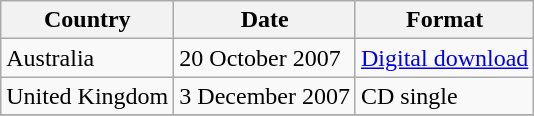<table class="wikitable plainrowheaders">
<tr>
<th scope="col">Country</th>
<th scope="col">Date</th>
<th scope="col">Format</th>
</tr>
<tr>
<td>Australia</td>
<td>20 October 2007</td>
<td><a href='#'>Digital download</a></td>
</tr>
<tr>
<td>United Kingdom</td>
<td>3 December 2007</td>
<td>CD single</td>
</tr>
<tr>
</tr>
</table>
